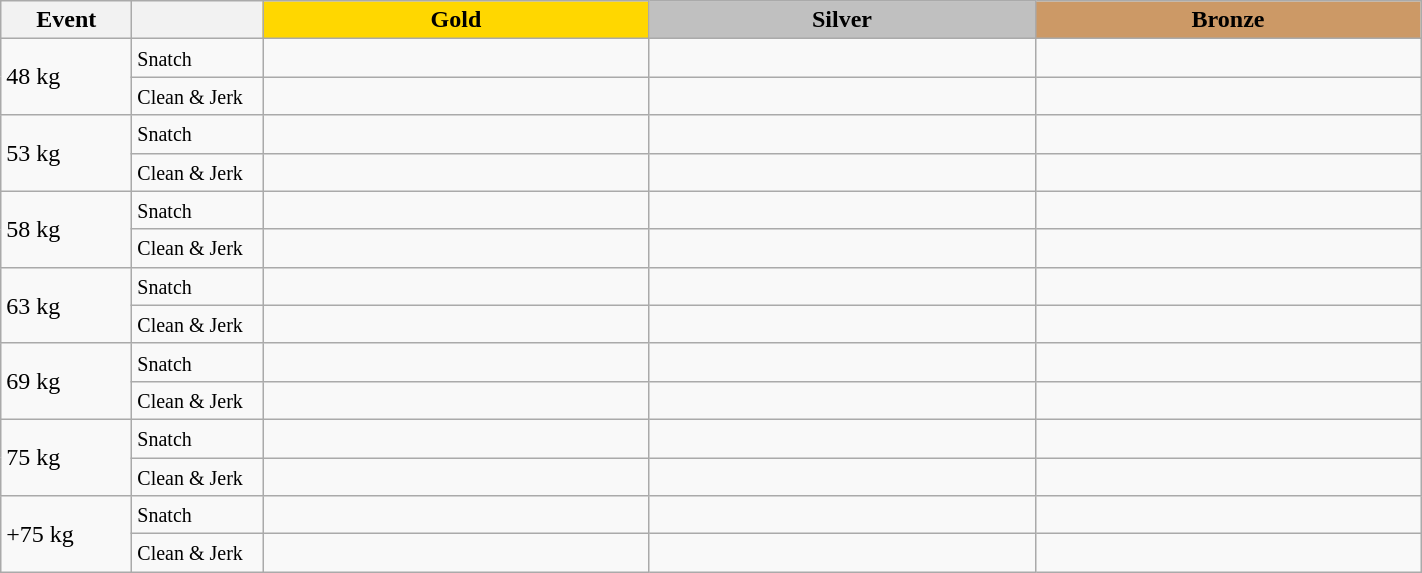<table class="wikitable">
<tr>
<th width=80>Event</th>
<th width=80></th>
<td bgcolor=gold align="center" colspan=1 width=250><strong>Gold</strong></td>
<td bgcolor=silver align="center" colspan=1 width=250><strong>Silver</strong></td>
<td bgcolor=#cc9966 colspan=1 align="center" width=250><strong>Bronze</strong></td>
</tr>
<tr>
<td rowspan=2>48 kg<br></td>
<td><small>Snatch</small></td>
<td></td>
<td></td>
<td></td>
</tr>
<tr>
<td><small>Clean & Jerk</small></td>
<td></td>
<td></td>
<td></td>
</tr>
<tr>
<td rowspan=2>53 kg<br></td>
<td><small>Snatch</small></td>
<td></td>
<td></td>
<td></td>
</tr>
<tr>
<td><small>Clean & Jerk</small></td>
<td></td>
<td></td>
<td></td>
</tr>
<tr>
<td rowspan=2>58 kg<br></td>
<td><small>Snatch</small></td>
<td></td>
<td></td>
<td></td>
</tr>
<tr>
<td><small>Clean & Jerk</small></td>
<td></td>
<td></td>
<td></td>
</tr>
<tr>
<td rowspan=2>63 kg<br></td>
<td><small>Snatch</small></td>
<td></td>
<td></td>
<td></td>
</tr>
<tr>
<td><small>Clean & Jerk</small></td>
<td></td>
<td></td>
<td></td>
</tr>
<tr>
<td rowspan=2>69 kg<br></td>
<td><small>Snatch</small></td>
<td></td>
<td></td>
<td></td>
</tr>
<tr>
<td><small>Clean & Jerk</small></td>
<td></td>
<td></td>
<td></td>
</tr>
<tr>
<td rowspan=2>75 kg<br></td>
<td><small>Snatch</small></td>
<td></td>
<td></td>
<td></td>
</tr>
<tr>
<td><small>Clean & Jerk</small></td>
<td></td>
<td></td>
<td></td>
</tr>
<tr>
<td rowspan=2>+75 kg<br></td>
<td><small>Snatch</small></td>
<td></td>
<td></td>
<td></td>
</tr>
<tr>
<td><small>Clean & Jerk</small></td>
<td></td>
<td></td>
<td></td>
</tr>
</table>
